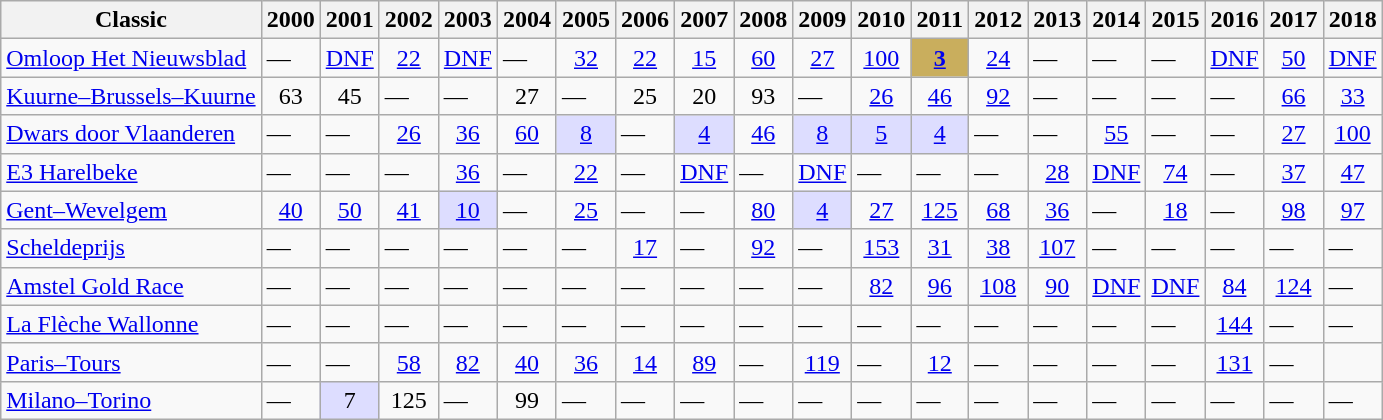<table class="wikitable">
<tr>
<th>Classic</th>
<th>2000</th>
<th>2001</th>
<th>2002</th>
<th>2003</th>
<th>2004</th>
<th>2005</th>
<th>2006</th>
<th>2007</th>
<th>2008</th>
<th>2009</th>
<th>2010</th>
<th>2011</th>
<th>2012</th>
<th>2013</th>
<th>2014</th>
<th>2015</th>
<th>2016</th>
<th>2017</th>
<th>2018</th>
</tr>
<tr>
<td><a href='#'>Omloop Het Nieuwsblad</a></td>
<td>—</td>
<td style="text-align:center;"><a href='#'>DNF</a></td>
<td style="text-align:center;"><a href='#'>22</a></td>
<td style="text-align:center;"><a href='#'>DNF</a></td>
<td>—</td>
<td style="text-align:center;"><a href='#'>32</a></td>
<td style="text-align:center;"><a href='#'>22</a></td>
<td style="text-align:center;"><a href='#'>15</a></td>
<td style="text-align:center;"><a href='#'>60</a></td>
<td style="text-align:center;"><a href='#'>27</a></td>
<td style="text-align:center;"><a href='#'>100</a></td>
<td style="background:#C9AE5D; text-align: center;"><a href='#'><strong>3</strong></a></td>
<td style="text-align:center;"><a href='#'>24</a></td>
<td>—</td>
<td>—</td>
<td>—</td>
<td style="text-align:center;"><a href='#'>DNF</a></td>
<td style="text-align:center;"><a href='#'>50</a></td>
<td style="text-align:center;"><a href='#'>DNF</a></td>
</tr>
<tr>
<td><a href='#'>Kuurne–Brussels–Kuurne</a></td>
<td style="text-align:center;">63</td>
<td style="text-align:center;">45</td>
<td>—</td>
<td>—</td>
<td style="text-align:center;">27</td>
<td>—</td>
<td style="text-align:center;">25</td>
<td style="text-align:center;">20</td>
<td style="text-align:center;">93</td>
<td>—</td>
<td style="text-align:center;"><a href='#'>26</a></td>
<td style="text-align:center;"><a href='#'>46</a></td>
<td style="text-align:center;"><a href='#'>92</a></td>
<td>—</td>
<td>—</td>
<td>—</td>
<td>—</td>
<td style="text-align:center;"><a href='#'>66</a></td>
<td style="text-align:center;"><a href='#'>33</a></td>
</tr>
<tr>
<td><a href='#'>Dwars door Vlaanderen</a></td>
<td>—</td>
<td>—</td>
<td style="text-align:center;"><a href='#'>26</a></td>
<td style="text-align:center;"><a href='#'>36</a></td>
<td style="text-align:center;"><a href='#'>60</a></td>
<td style="background:#ddf;text-align:center;"><a href='#'>8</a></td>
<td>—</td>
<td style="background:#ddf;text-align:center;"><a href='#'>4</a></td>
<td style="text-align:center;"><a href='#'>46</a></td>
<td style="background:#ddf;text-align:center;"><a href='#'>8</a></td>
<td style="background:#ddf;text-align:center;"><a href='#'>5</a></td>
<td style="background:#ddf;text-align:center;"><a href='#'>4</a></td>
<td>—</td>
<td>—</td>
<td style="text-align:center;"><a href='#'>55</a></td>
<td>—</td>
<td>—</td>
<td style="text-align:center;"><a href='#'>27</a></td>
<td style="text-align:center;"><a href='#'>100</a></td>
</tr>
<tr>
<td><a href='#'>E3 Harelbeke</a></td>
<td>—</td>
<td>—</td>
<td>—</td>
<td style="text-align:center;"><a href='#'>36</a></td>
<td>—</td>
<td style="text-align:center;"><a href='#'>22</a></td>
<td>—</td>
<td style="text-align:center;"><a href='#'>DNF</a></td>
<td>—</td>
<td style="text-align:center;"><a href='#'>DNF</a></td>
<td>—</td>
<td>—</td>
<td>—</td>
<td style="text-align:center;"><a href='#'>28</a></td>
<td style="text-align:center;"><a href='#'>DNF</a></td>
<td style="text-align:center;"><a href='#'>74</a></td>
<td>—</td>
<td style="text-align:center;"><a href='#'>37</a></td>
<td style="text-align:center;"><a href='#'>47</a></td>
</tr>
<tr>
<td><a href='#'>Gent–Wevelgem</a></td>
<td style="text-align:center;"><a href='#'>40</a></td>
<td style="text-align:center;"><a href='#'>50</a></td>
<td style="text-align:center;"><a href='#'>41</a></td>
<td style="background:#ddf;text-align:center;"><a href='#'>10</a></td>
<td>—</td>
<td style="text-align:center;"><a href='#'>25</a></td>
<td>—</td>
<td>—</td>
<td style="text-align:center;"><a href='#'>80</a></td>
<td style="background:#ddf;text-align:center;"><a href='#'>4</a></td>
<td style="text-align:center;"><a href='#'>27</a></td>
<td style="text-align:center;"><a href='#'>125</a></td>
<td style="text-align:center;"><a href='#'>68</a></td>
<td style="text-align:center;"><a href='#'>36</a></td>
<td>—</td>
<td style="text-align:center;"><a href='#'>18</a></td>
<td>—</td>
<td style="text-align:center;"><a href='#'>98</a></td>
<td style="text-align:center;"><a href='#'>97</a></td>
</tr>
<tr>
<td><a href='#'>Scheldeprijs</a></td>
<td>—</td>
<td>—</td>
<td>—</td>
<td>—</td>
<td>—</td>
<td>—</td>
<td style="text-align:center;"><a href='#'>17</a></td>
<td>—</td>
<td style="text-align:center;"><a href='#'>92</a></td>
<td>—</td>
<td style="text-align:center;"><a href='#'>153</a></td>
<td style="text-align:center;"><a href='#'>31</a></td>
<td style="text-align:center;"><a href='#'>38</a></td>
<td style="text-align:center;"><a href='#'>107</a></td>
<td>—</td>
<td>—</td>
<td>—</td>
<td>—</td>
<td>—</td>
</tr>
<tr>
<td><a href='#'>Amstel Gold Race</a></td>
<td>—</td>
<td>—</td>
<td>—</td>
<td>—</td>
<td>—</td>
<td>—</td>
<td>—</td>
<td>—</td>
<td>—</td>
<td>—</td>
<td style="text-align:center;"><a href='#'>82</a></td>
<td style="text-align:center;"><a href='#'>96</a></td>
<td style="text-align:center;"><a href='#'>108</a></td>
<td style="text-align:center;"><a href='#'>90</a></td>
<td style="text-align:center;"><a href='#'>DNF</a></td>
<td style="text-align:center;"><a href='#'>DNF</a></td>
<td style="text-align:center;"><a href='#'>84</a></td>
<td style="text-align:center;"><a href='#'>124</a></td>
<td>—</td>
</tr>
<tr>
<td><a href='#'>La Flèche Wallonne</a></td>
<td>—</td>
<td>—</td>
<td>—</td>
<td>—</td>
<td>—</td>
<td>—</td>
<td>—</td>
<td>—</td>
<td>—</td>
<td>—</td>
<td>—</td>
<td>—</td>
<td>—</td>
<td>—</td>
<td>—</td>
<td>—</td>
<td style="text-align:center;"><a href='#'>144</a></td>
<td>—</td>
<td>—</td>
</tr>
<tr>
<td><a href='#'>Paris–Tours</a></td>
<td>—</td>
<td>—</td>
<td style="text-align:center;"><a href='#'>58</a></td>
<td style="text-align:center;"><a href='#'>82</a></td>
<td style="text-align:center;"><a href='#'>40</a></td>
<td style="text-align:center;"><a href='#'>36</a></td>
<td style="text-align:center;"><a href='#'>14</a></td>
<td style="text-align:center;"><a href='#'>89</a></td>
<td>—</td>
<td style="text-align:center;"><a href='#'>119</a></td>
<td>—</td>
<td style="text-align:center;"><a href='#'>12</a></td>
<td>—</td>
<td>—</td>
<td>—</td>
<td>—</td>
<td style="text-align:center;"><a href='#'>131</a></td>
<td>—</td>
<td></td>
</tr>
<tr>
<td><a href='#'>Milano–Torino</a></td>
<td>—</td>
<td style="background:#ddf;text-align:center;">7</td>
<td style="text-align:center;">125</td>
<td>—</td>
<td style="text-align:center;">99</td>
<td>—</td>
<td>—</td>
<td>—</td>
<td>—</td>
<td>—</td>
<td>—</td>
<td>—</td>
<td>—</td>
<td>—</td>
<td>—</td>
<td>—</td>
<td>—</td>
<td>—</td>
<td>—</td>
</tr>
</table>
